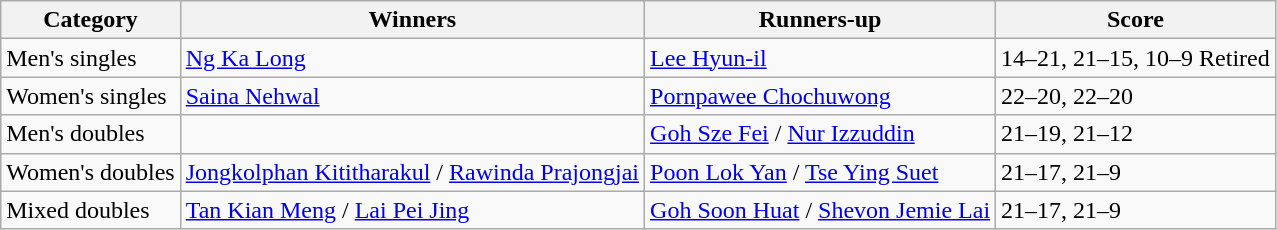<table class=wikitable style="white-space:nowrap;">
<tr>
<th>Category</th>
<th>Winners</th>
<th>Runners-up</th>
<th>Score</th>
</tr>
<tr>
<td>Men's singles</td>
<td> <a href='#'>Ng Ka Long</a></td>
<td> <a href='#'>Lee Hyun-il</a></td>
<td>14–21, 21–15, 10–9 Retired</td>
</tr>
<tr>
<td>Women's singles</td>
<td> <a href='#'>Saina Nehwal</a></td>
<td> <a href='#'>Pornpawee Chochuwong</a></td>
<td>22–20, 22–20</td>
</tr>
<tr>
<td>Men's doubles</td>
<td></td>
<td> <a href='#'>Goh Sze Fei</a> / <a href='#'>Nur Izzuddin</a></td>
<td>21–19, 21–12</td>
</tr>
<tr>
<td>Women's doubles</td>
<td> <a href='#'>Jongkolphan Kititharakul</a> / <a href='#'>Rawinda Prajongjai</a></td>
<td> <a href='#'>Poon Lok Yan</a> / <a href='#'>Tse Ying Suet</a></td>
<td>21–17, 21–9</td>
</tr>
<tr>
<td>Mixed doubles</td>
<td> <a href='#'>Tan Kian Meng</a> / <a href='#'>Lai Pei Jing</a></td>
<td> <a href='#'>Goh Soon Huat</a> / <a href='#'>Shevon Jemie Lai</a></td>
<td>21–17, 21–9</td>
</tr>
</table>
